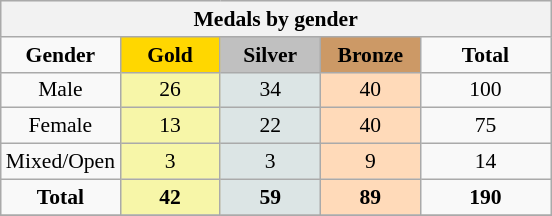<table class="wikitable" style="font-size:90%; text-align:center;">
<tr style="background:#efefef;">
<th colspan=5>Medals by gender</th>
</tr>
<tr>
<td><strong>Gender</strong></td>
<td width=60 style="background:gold;"><strong>Gold </strong></td>
<td width=60 style="background:silver;"><strong>Silver </strong></td>
<td width=60 style="background:#c96;"><strong>Bronze </strong></td>
<td width=80><strong>Total</strong></td>
</tr>
<tr>
<td>Male</td>
<td style="background:#F7F6A8">26</td>
<td style="background:#DCE5E5">34</td>
<td style="background:#FFDAB9">40</td>
<td>100</td>
</tr>
<tr>
<td>Female</td>
<td style="background:#F7F6A8">13</td>
<td style="background:#DCE5E5">22</td>
<td style="background:#FFDAB9">40</td>
<td>75</td>
</tr>
<tr>
<td>Mixed/Open</td>
<td style="background:#F7F6A8">3</td>
<td style="background:#DCE5E5">3</td>
<td style="background:#FFDAB9">9</td>
<td>14</td>
</tr>
<tr>
<td><strong>Total</strong></td>
<td style="background:#F7F6A8"><strong>42</strong></td>
<td style="background:#DCE5E5"><strong>59</strong></td>
<td style="background:#FFDAB9"><strong>89</strong></td>
<td><strong>190</strong></td>
</tr>
<tr>
</tr>
</table>
